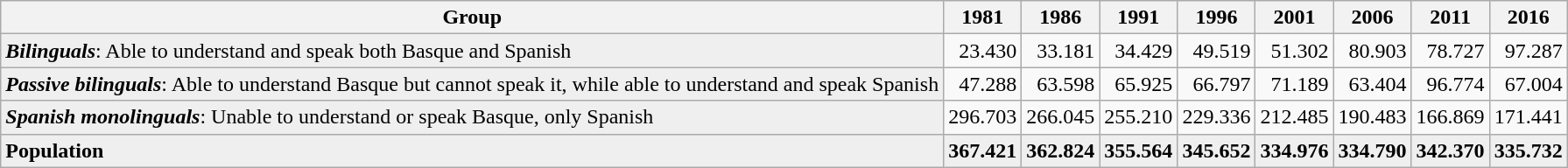<table class="wikitable left" style="text-align:right;">
<tr>
<th>Group</th>
<th>1981</th>
<th>1986</th>
<th>1991</th>
<th>1996</th>
<th>2001</th>
<th>2006</th>
<th>2011</th>
<th>2016</th>
</tr>
<tr>
<td style="text-align:left; background:#efefef;"><strong><em>Bilinguals</em></strong>: Able to understand and speak both Basque and Spanish</td>
<td>23.430</td>
<td>33.181</td>
<td>34.429</td>
<td>49.519</td>
<td>51.302</td>
<td>80.903</td>
<td>78.727</td>
<td>97.287</td>
</tr>
<tr>
<td style="text-align:left; background:#efefef;"><strong><em>Passive bilinguals</em></strong>: Able to understand Basque but cannot speak it, while able to understand and speak Spanish</td>
<td>47.288</td>
<td>63.598</td>
<td>65.925</td>
<td>66.797</td>
<td>71.189</td>
<td>63.404</td>
<td>96.774</td>
<td>67.004</td>
</tr>
<tr>
<td style="text-align:left; background:#efefef;"><strong><em>Spanish monolinguals</em></strong>: Unable to understand or speak Basque, only Spanish</td>
<td>296.703</td>
<td>266.045</td>
<td>255.210</td>
<td>229.336</td>
<td>212.485</td>
<td>190.483</td>
<td>166.869</td>
<td>171.441</td>
</tr>
<tr style="background:#efefef;">
<td align=left><strong>Population</strong></td>
<td><strong>367.421</strong></td>
<td><strong>362.824</strong></td>
<td><strong>355.564</strong></td>
<td><strong>345.652</strong></td>
<td><strong>334.976</strong></td>
<td><strong>334.790</strong></td>
<td><strong>342.370</strong></td>
<td><strong>335.732</strong></td>
</tr>
</table>
